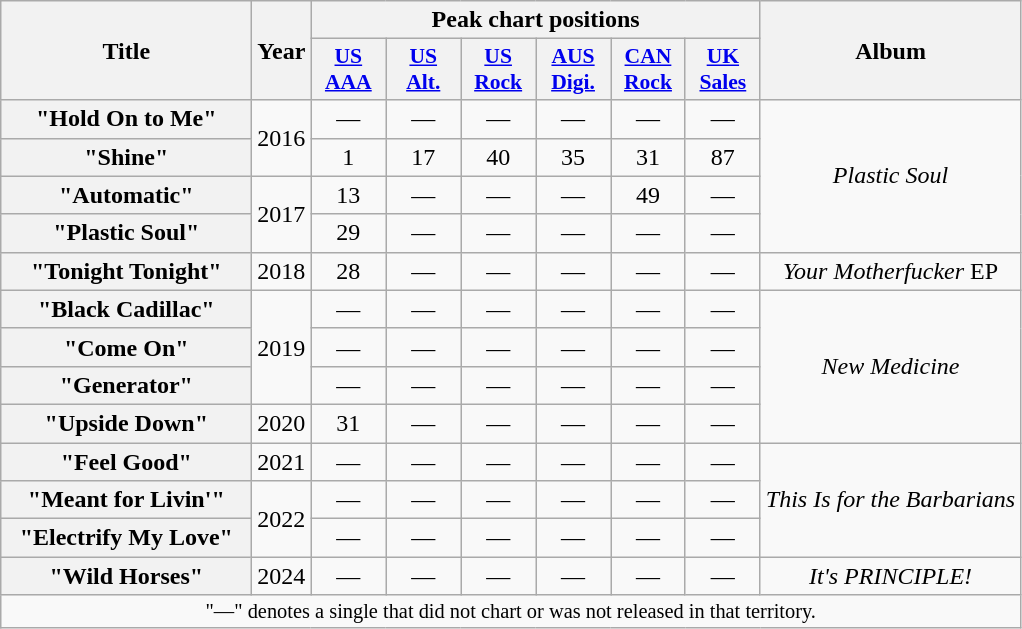<table class="wikitable plainrowheaders" style="text-align:center;">
<tr>
<th scope="col" rowspan="2" style="width:10em;">Title</th>
<th scope="col" rowspan="2">Year</th>
<th scope="col" colspan="6">Peak chart positions</th>
<th scope="col" rowspan="2">Album</th>
</tr>
<tr>
<th scope="col" style="width:3em;font-size:90%;"><a href='#'>US<br>AAA</a><br></th>
<th scope="col" style="width:3em;font-size:90%;"><a href='#'>US<br>Alt.</a><br></th>
<th scope="col" style="width:3em;font-size:90%;"><a href='#'>US<br>Rock</a><br></th>
<th scope="col" style="width:3em;font-size:90%;"><a href='#'>AUS<br>Digi.</a><br></th>
<th scope="col" style="width:3em;font-size:90%;"><a href='#'>CAN<br>Rock</a><br></th>
<th scope="col" style="width:3em;font-size:90%;"><a href='#'>UK<br>Sales</a><br></th>
</tr>
<tr>
<th scope="row">"Hold On to Me"</th>
<td rowspan=2>2016</td>
<td>—</td>
<td>—</td>
<td>—</td>
<td>—</td>
<td>—</td>
<td>—</td>
<td rowspan=4><em>Plastic Soul</em></td>
</tr>
<tr>
<th scope="row">"Shine"</th>
<td>1</td>
<td>17</td>
<td>40</td>
<td>35</td>
<td>31</td>
<td>87</td>
</tr>
<tr>
<th scope="row">"Automatic"</th>
<td rowspan=2>2017</td>
<td>13</td>
<td>—</td>
<td>—</td>
<td>—</td>
<td>49</td>
<td>—</td>
</tr>
<tr>
<th scope="row">"Plastic Soul"</th>
<td>29</td>
<td>—</td>
<td>—</td>
<td>—</td>
<td>—</td>
<td>—</td>
</tr>
<tr>
<th scope="row">"Tonight Tonight"</th>
<td>2018</td>
<td>28</td>
<td>—</td>
<td>—</td>
<td>—</td>
<td>—</td>
<td>—</td>
<td><em>Your Motherfucker</em> EP</td>
</tr>
<tr>
<th scope="row">"Black Cadillac"</th>
<td rowspan=3>2019</td>
<td>—</td>
<td>—</td>
<td>—</td>
<td>—</td>
<td>—</td>
<td>—</td>
<td rowspan=4><em>New Medicine</em></td>
</tr>
<tr>
<th scope="row">"Come On"</th>
<td>—</td>
<td>—</td>
<td>—</td>
<td>—</td>
<td>—</td>
<td>—</td>
</tr>
<tr>
<th scope="row">"Generator"</th>
<td>—</td>
<td>—</td>
<td>—</td>
<td>—</td>
<td>—</td>
<td>—</td>
</tr>
<tr>
<th scope="row">"Upside Down"</th>
<td>2020</td>
<td>31</td>
<td>—</td>
<td>—</td>
<td>—</td>
<td>—</td>
<td>—</td>
</tr>
<tr>
<th scope="row">"Feel Good"</th>
<td>2021</td>
<td>—</td>
<td>—</td>
<td>—</td>
<td>—</td>
<td>—</td>
<td>—</td>
<td rowspan=3><em>This Is for the Barbarians</em></td>
</tr>
<tr>
<th scope="row">"Meant for Livin'"</th>
<td rowspan=2>2022</td>
<td>—</td>
<td>—</td>
<td>—</td>
<td>—</td>
<td>—</td>
<td>—</td>
</tr>
<tr>
<th scope="row">"Electrify My Love"</th>
<td>—</td>
<td>—</td>
<td>—</td>
<td>—</td>
<td>—</td>
<td>—</td>
</tr>
<tr>
<th scope="row">"Wild Horses"</th>
<td>2024</td>
<td>—</td>
<td>—</td>
<td>—</td>
<td>—</td>
<td>—</td>
<td>—</td>
<td><em>It's PRINCIPLE!</em></td>
</tr>
<tr>
<td colspan="12" style="font-size:85%">"—" denotes a single that did not chart or was not released in that territory.</td>
</tr>
</table>
